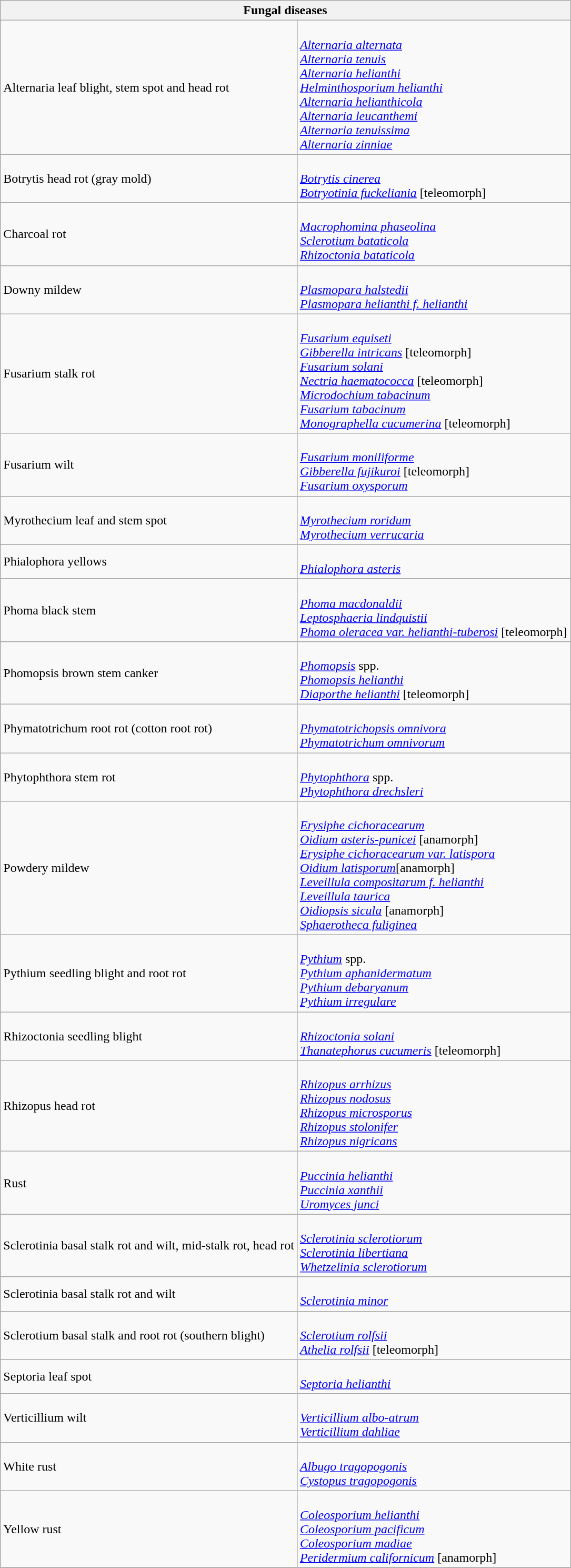<table class="wikitable" style="clear">
<tr>
<th colspan=2><strong>Fungal diseases</strong><br></th>
</tr>
<tr>
<td>Alternaria leaf blight, stem spot and head rot</td>
<td><br><em><a href='#'>Alternaria alternata</a></em> <br>
 <em><a href='#'>Alternaria tenuis</a></em><br>
<em><a href='#'>Alternaria helianthi</a></em> <br>
 <em><a href='#'>Helminthosporium helianthi</a></em><br>
<em><a href='#'>Alternaria helianthicola</a></em><br>
<em><a href='#'>Alternaria leucanthemi</a></em><br>
<em><a href='#'>Alternaria tenuissima</a></em><br>
<em><a href='#'>Alternaria zinniae</a></em></td>
</tr>
<tr>
<td>Botrytis head rot (gray mold)</td>
<td><br><em><a href='#'>Botrytis cinerea</a></em><br>
<em><a href='#'>Botryotinia fuckeliania</a></em> [teleomorph]</td>
</tr>
<tr>
<td>Charcoal rot</td>
<td><br><em><a href='#'>Macrophomina phaseolina</a></em> <br>
 <em><a href='#'>Sclerotium bataticola</a></em> <br>
 <em><a href='#'>Rhizoctonia bataticola</a></em></td>
</tr>
<tr>
<td>Downy mildew</td>
<td><br><em><a href='#'>Plasmopara halstedii</a></em><br>
<em><a href='#'>Plasmopara helianthi f. helianthi</a></em></td>
</tr>
<tr>
<td>Fusarium stalk rot</td>
<td><br><em><a href='#'>Fusarium equiseti</a></em><br>
<em><a href='#'>Gibberella intricans</a></em> [teleomorph]<br>
<em><a href='#'>Fusarium solani</a></em><br>
<em><a href='#'>Nectria haematococca</a></em> [teleomorph]<br>
<em><a href='#'>Microdochium tabacinum</a></em> <br>
 <em><a href='#'>Fusarium tabacinum</a></em><br>
<em><a href='#'>Monographella cucumerina</a></em> [teleomorph]</td>
</tr>
<tr>
<td>Fusarium wilt</td>
<td><br><em><a href='#'>Fusarium moniliforme</a></em><br>
<em><a href='#'>Gibberella fujikuroi</a></em> [teleomorph]<br>
<em><a href='#'>Fusarium oxysporum</a></em></td>
</tr>
<tr>
<td>Myrothecium leaf and stem spot</td>
<td><br><em><a href='#'>Myrothecium roridum</a></em><br>
<em><a href='#'>Myrothecium verrucaria</a></em></td>
</tr>
<tr>
<td>Phialophora yellows</td>
<td><br><em><a href='#'>Phialophora asteris</a></em></td>
</tr>
<tr>
<td>Phoma black stem</td>
<td><br><em><a href='#'>Phoma macdonaldii</a></em><br>
<em><a href='#'>Leptosphaeria lindquistii</a></em> <br>
 <em><a href='#'>Phoma oleracea var. helianthi-tuberosi</a></em> [teleomorph]</td>
</tr>
<tr>
<td>Phomopsis brown stem canker</td>
<td><br><em><a href='#'>Phomopsis</a></em> spp. <br>
<em><a href='#'>Phomopsis helianthi</a></em><br>
<em><a href='#'>Diaporthe helianthi</a></em> [teleomorph]</td>
</tr>
<tr>
<td>Phymatotrichum root rot (cotton root rot)</td>
<td><br><em><a href='#'>Phymatotrichopsis omnivora</a></em> <br>
 <em><a href='#'>Phymatotrichum omnivorum</a></em></td>
</tr>
<tr>
<td>Phytophthora stem rot</td>
<td><br><em><a href='#'>Phytophthora</a></em> spp. <br>
<em><a href='#'>Phytophthora drechsleri</a></em></td>
</tr>
<tr>
<td>Powdery mildew</td>
<td><br><em><a href='#'>Erysiphe cichoracearum</a></em><br>
<em><a href='#'>Oidium asteris-punicei</a></em> [anamorph]<br>
<em><a href='#'>Erysiphe cichoracearum var. latispora</a></em><br>
<em><a href='#'>Oidium latisporum</a></em>[anamorph]<br>
<em><a href='#'>Leveillula compositarum f. helianthi</a></em> <br>
<em><a href='#'>Leveillula taurica</a></em><br>
<em><a href='#'>Oidiopsis sicula</a></em> [anamorph]<br>
<em><a href='#'>Sphaerotheca fuliginea</a></em></td>
</tr>
<tr>
<td>Pythium seedling blight and root rot</td>
<td><br><em><a href='#'>Pythium</a></em> spp. <br>
<em><a href='#'>Pythium aphanidermatum</a></em><br>
<em><a href='#'>Pythium debaryanum</a></em><br>
<em><a href='#'>Pythium irregulare</a></em></td>
</tr>
<tr>
<td>Rhizoctonia seedling blight</td>
<td><br><em><a href='#'>Rhizoctonia solani</a></em><br>
<em><a href='#'>Thanatephorus cucumeris</a></em> [teleomorph]</td>
</tr>
<tr>
<td>Rhizopus head rot</td>
<td><br><em><a href='#'>Rhizopus arrhizus</a></em> <br>
 <em><a href='#'>Rhizopus nodosus</a></em><br>
<em><a href='#'>Rhizopus microsporus</a></em><br>
<em><a href='#'>Rhizopus stolonifer</a></em> <br>
 <em><a href='#'>Rhizopus nigricans</a></em></td>
</tr>
<tr>
<td>Rust</td>
<td><br><em><a href='#'>Puccinia helianthi</a></em><br>
<em><a href='#'>Puccinia xanthii</a></em><br>
<em><a href='#'>Uromyces junci</a></em></td>
</tr>
<tr>
<td>Sclerotinia basal stalk rot and wilt, mid-stalk rot, head rot</td>
<td><br><em><a href='#'>Sclerotinia sclerotiorum</a></em> <br>
 <em><a href='#'>Sclerotinia libertiana</a></em> <br>
 <em><a href='#'>Whetzelinia sclerotiorum</a></em></td>
</tr>
<tr>
<td>Sclerotinia basal stalk rot and wilt</td>
<td><br><em><a href='#'>Sclerotinia minor</a></em></td>
</tr>
<tr>
<td>Sclerotium basal stalk and root rot (southern blight)</td>
<td><br><em><a href='#'>Sclerotium rolfsii</a></em><br>
<em><a href='#'>Athelia rolfsii</a></em> [teleomorph]</td>
</tr>
<tr>
<td>Septoria leaf spot</td>
<td><br><em><a href='#'>Septoria helianthi</a></em></td>
</tr>
<tr>
<td>Verticillium wilt</td>
<td><br><em><a href='#'>Verticillium albo-atrum</a></em><br>
<em><a href='#'>Verticillium dahliae</a></em></td>
</tr>
<tr>
<td>White rust</td>
<td><br><em><a href='#'>Albugo tragopogonis</a></em> <br>
 <em><a href='#'>Cystopus tragopogonis</a></em></td>
</tr>
<tr>
<td>Yellow rust</td>
<td><br><em><a href='#'>Coleosporium helianthi</a></em><br>
<em><a href='#'>Coleosporium pacificum</a></em> <br>
 <em><a href='#'>Coleosporium madiae</a></em><br>
<em><a href='#'>Peridermium californicum</a></em> [anamorph]</td>
</tr>
<tr>
</tr>
</table>
